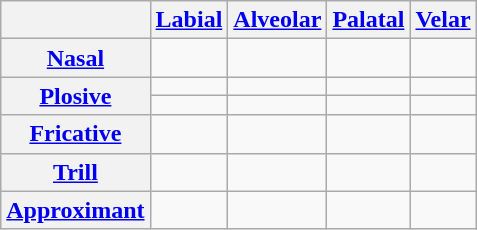<table class="wikitable" style="text-align:center;">
<tr>
<th></th>
<th><a href='#'>Labial</a></th>
<th><a href='#'>Alveolar</a></th>
<th><a href='#'>Palatal</a></th>
<th><a href='#'>Velar</a></th>
</tr>
<tr>
<th><a href='#'>Nasal</a></th>
<td></td>
<td></td>
<td></td>
<td></td>
</tr>
<tr>
<th rowspan="2"><a href='#'>Plosive</a></th>
<td></td>
<td></td>
<td></td>
<td></td>
</tr>
<tr>
<td></td>
<td></td>
<td></td>
<td></td>
</tr>
<tr>
<th><a href='#'>Fricative</a></th>
<td></td>
<td></td>
<td></td>
<td></td>
</tr>
<tr>
<th><a href='#'>Trill</a></th>
<td></td>
<td></td>
<td></td>
<td></td>
</tr>
<tr>
<th><a href='#'>Approximant</a></th>
<td></td>
<td></td>
<td></td>
<td></td>
</tr>
</table>
